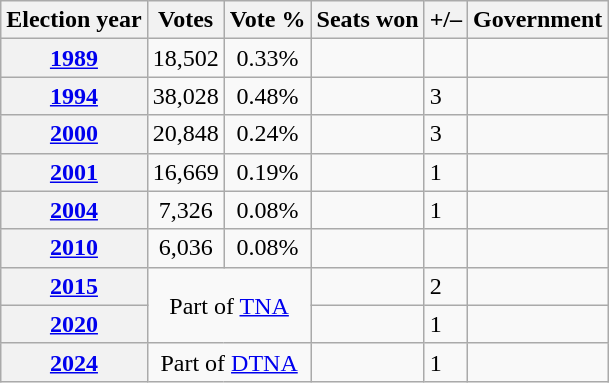<table class="sortable wikitable">
<tr>
<th>Election year</th>
<th>Votes</th>
<th>Vote %</th>
<th>Seats won</th>
<th>+/–</th>
<th>Government</th>
</tr>
<tr>
<th><a href='#'>1989</a></th>
<td align=center>18,502</td>
<td align=center>0.33%</td>
<td></td>
<td></td>
<td></td>
</tr>
<tr>
<th><a href='#'>1994</a></th>
<td align=center>38,028</td>
<td align=center>0.48%</td>
<td></td>
<td> 3</td>
<td></td>
</tr>
<tr>
<th><a href='#'>2000</a></th>
<td align=center>20,848</td>
<td align=center>0.24%</td>
<td></td>
<td> 3</td>
<td></td>
</tr>
<tr>
<th><a href='#'>2001</a></th>
<td align=center>16,669</td>
<td align=center>0.19%</td>
<td></td>
<td> 1</td>
<td></td>
</tr>
<tr>
<th><a href='#'>2004</a></th>
<td align=center>7,326</td>
<td align=center>0.08%</td>
<td></td>
<td> 1</td>
<td></td>
</tr>
<tr>
<th><a href='#'>2010</a></th>
<td align=center>6,036</td>
<td align=center>0.08%</td>
<td></td>
<td></td>
<td></td>
</tr>
<tr>
<th><a href='#'>2015</a></th>
<td rowspan ="2" colspan=2 align=center>Part of <a href='#'>TNA</a></td>
<td></td>
<td> 2</td>
<td></td>
</tr>
<tr>
<th><a href='#'>2020</a></th>
<td></td>
<td> 1</td>
<td></td>
</tr>
<tr>
<th><a href='#'>2024</a></th>
<td colspan=2 align=center>Part of <a href='#'>DTNA</a></td>
<td></td>
<td> 1</td>
<td></td>
</tr>
</table>
